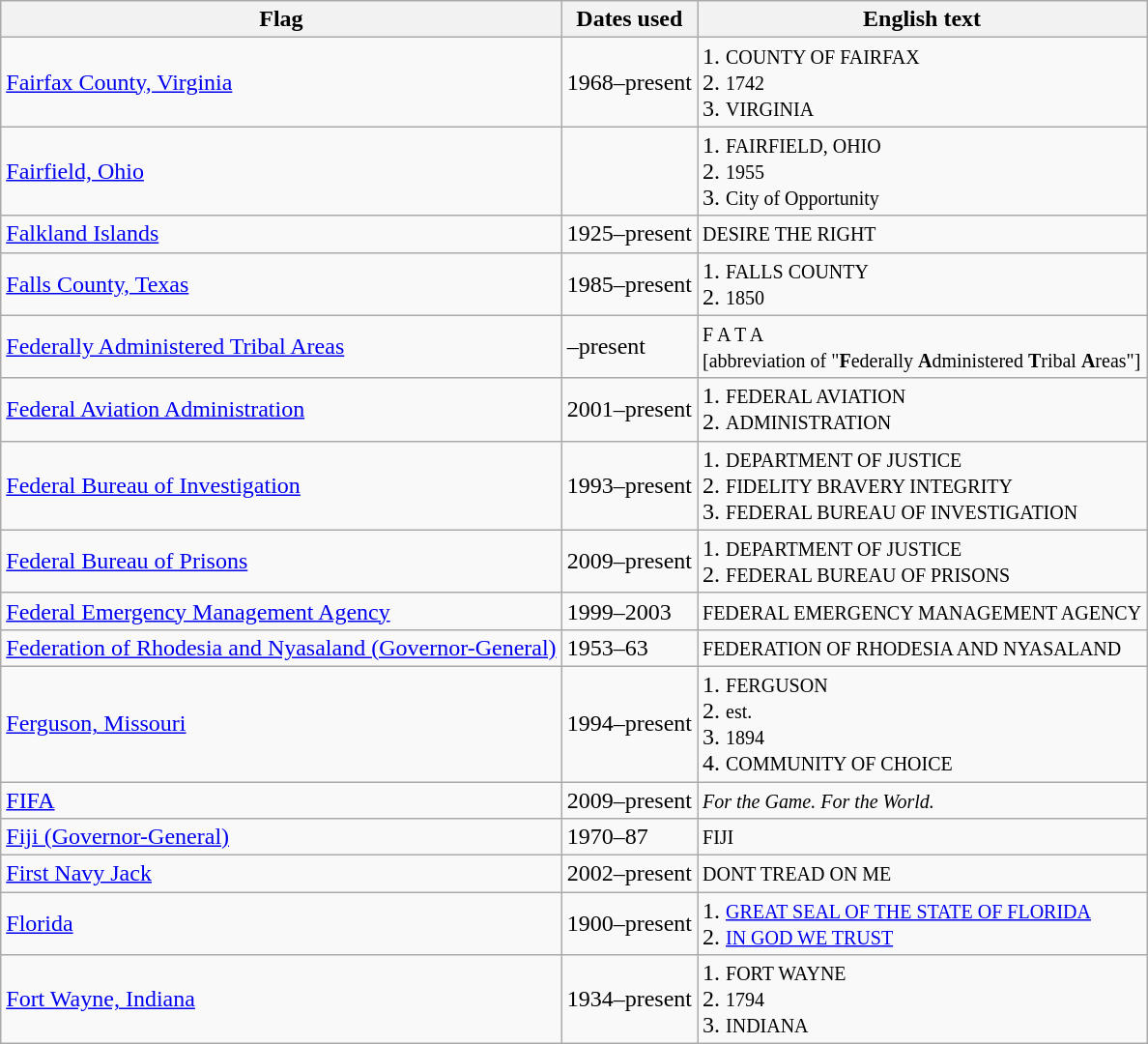<table class="wikitable sortable">
<tr>
<th>Flag</th>
<th>Dates used</th>
<th>English text</th>
</tr>
<tr>
<td> <a href='#'>Fairfax County, Virginia</a></td>
<td>1968–present</td>
<td>1. <small>COUNTY OF FAIRFAX</small><br>2. <small>1742</small><br>3. <small>VIRGINIA</small></td>
</tr>
<tr>
<td> <a href='#'>Fairfield, Ohio</a></td>
<td></td>
<td>1. <small>FAIRFIELD, OHIO</small><br>2. <small>1955</small><br>3. <small>City of Opportunity</small></td>
</tr>
<tr>
<td> <a href='#'>Falkland Islands</a></td>
<td>1925–present</td>
<td><small>DESIRE THE RIGHT</small></td>
</tr>
<tr>
<td> <a href='#'>Falls County, Texas</a></td>
<td>1985–present</td>
<td>1. <small>FALLS COUNTY</small><br>2. <small>1850</small></td>
</tr>
<tr>
<td> <a href='#'>Federally Administered Tribal Areas</a></td>
<td>–present</td>
<td><small>F A T A<br>[abbreviation of "<strong>F</strong>ederally <strong>A</strong>dministered <strong>T</strong>ribal <strong>A</strong>reas"]</small></td>
</tr>
<tr>
<td> <a href='#'>Federal Aviation Administration</a></td>
<td>2001–present</td>
<td>1. <small>FEDERAL AVIATION</small><br>2. <small>ADMINISTRATION</small></td>
</tr>
<tr>
<td> <a href='#'>Federal Bureau of Investigation</a></td>
<td>1993–present</td>
<td>1. <small>DEPARTMENT OF JUSTICE</small><br>2. <small>FIDELITY BRAVERY INTEGRITY</small><br>3. <small>FEDERAL BUREAU OF INVESTIGATION</small></td>
</tr>
<tr>
<td> <a href='#'>Federal Bureau of Prisons</a></td>
<td>2009–present</td>
<td>1. <small>DEPARTMENT OF JUSTICE</small><br>2. <small>FEDERAL BUREAU OF PRISONS</small></td>
</tr>
<tr>
<td> <a href='#'>Federal Emergency Management Agency</a></td>
<td>1999–2003</td>
<td><small>FEDERAL EMERGENCY MANAGEMENT AGENCY</small></td>
</tr>
<tr>
<td> <a href='#'>Federation of Rhodesia and Nyasaland (Governor-General)</a></td>
<td>1953–63</td>
<td><small>FEDERATION OF RHODESIA AND NYASALAND</small></td>
</tr>
<tr>
<td> <a href='#'>Ferguson, Missouri</a></td>
<td>1994–present</td>
<td>1. <small>FERGUSON</small><br>2. <small>est.</small><br>3. <small>1894</small><br>4. <small>COMMUNITY OF CHOICE</small></td>
</tr>
<tr>
<td> <a href='#'>FIFA</a></td>
<td>2009–present</td>
<td><small><em>For the Game. For the World.</em></small></td>
</tr>
<tr>
<td> <a href='#'>Fiji (Governor-General)</a></td>
<td>1970–87</td>
<td><small>FIJI</small></td>
</tr>
<tr>
<td> <a href='#'>First Navy Jack</a></td>
<td>2002–present</td>
<td><small>DONT TREAD ON ME</small></td>
</tr>
<tr>
<td> <a href='#'>Florida</a></td>
<td>1900–present</td>
<td>1. <small><a href='#'>GREAT SEAL OF THE STATE OF FLORIDA</a></small><br>2. <small><a href='#'>IN GOD WE TRUST</a></small></td>
</tr>
<tr>
<td> <a href='#'>Fort Wayne, Indiana</a></td>
<td>1934–present</td>
<td>1. <small>FORT WAYNE</small><br>2. <small>1794</small><br>3. <small>INDIANA</small></td>
</tr>
</table>
